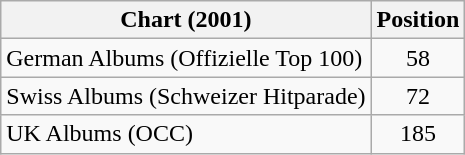<table class="wikitable plainrowheaders sortable">
<tr>
<th scope="col">Chart (2001)</th>
<th scope="col">Position</th>
</tr>
<tr>
<td>German Albums (Offizielle Top 100)</td>
<td align="center">58</td>
</tr>
<tr>
<td>Swiss Albums (Schweizer Hitparade)</td>
<td align="center">72</td>
</tr>
<tr>
<td>UK Albums (OCC)</td>
<td align="center">185</td>
</tr>
</table>
